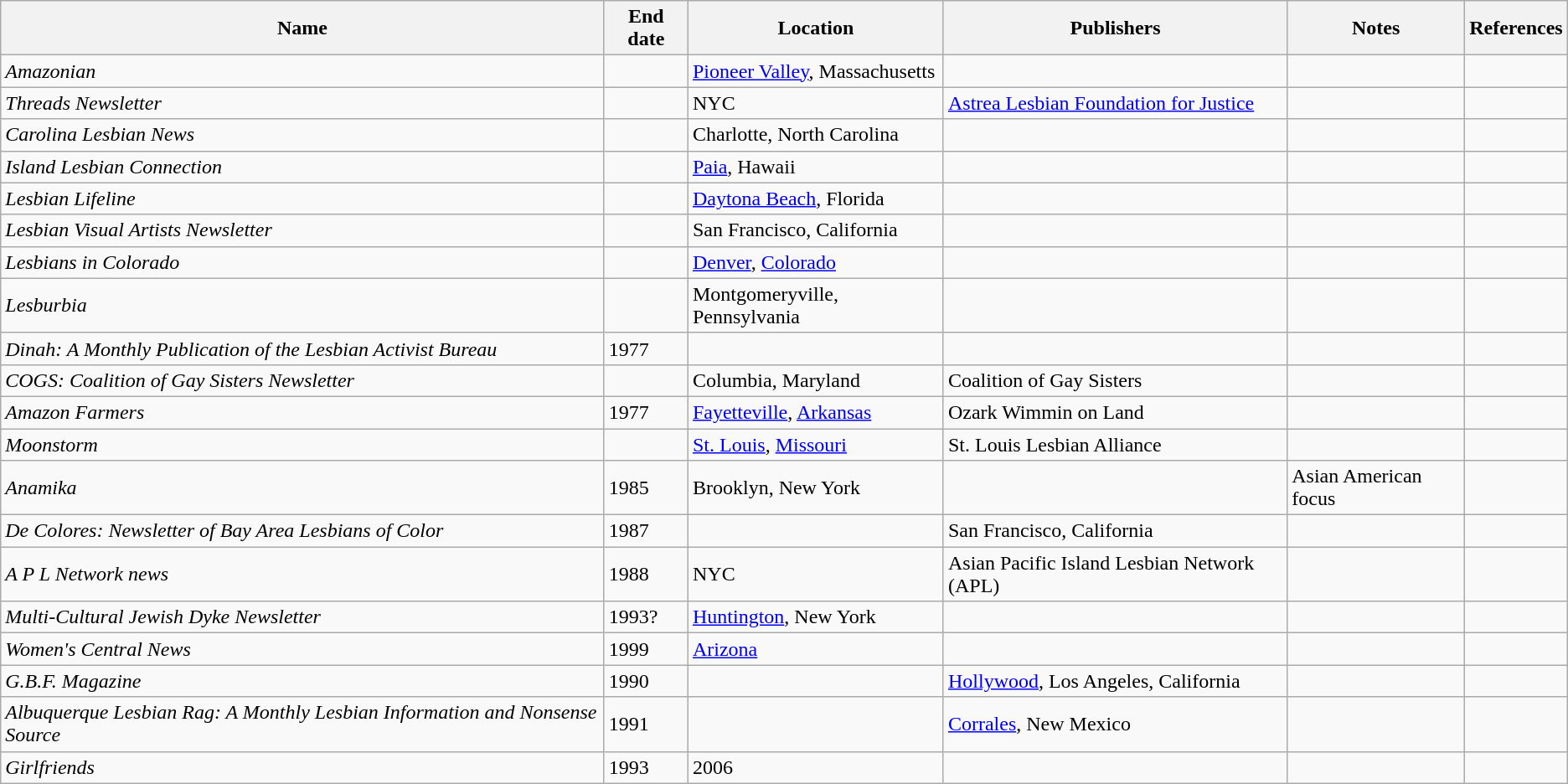<table class="wikitable">
<tr>
<th>Name</th>
<th>End date</th>
<th>Location</th>
<th>Publishers</th>
<th>Notes</th>
<th>References</th>
</tr>
<tr>
<td><em>Amazonian</em></td>
<td></td>
<td><a href='#'>Pioneer Valley</a>, Massachusetts</td>
<td></td>
<td></td>
<td></td>
</tr>
<tr>
<td><em>Threads Newsletter</em></td>
<td></td>
<td>NYC</td>
<td><a href='#'>Astrea Lesbian Foundation for Justice</a></td>
<td></td>
<td></td>
</tr>
<tr>
<td><em>Carolina Lesbian News</em></td>
<td></td>
<td>Charlotte, North Carolina</td>
<td></td>
<td></td>
<td></td>
</tr>
<tr>
<td><em>Island Lesbian Connection</em></td>
<td></td>
<td><a href='#'>Paia</a>, Hawaii</td>
<td></td>
<td></td>
<td></td>
</tr>
<tr>
<td><em>Lesbian Lifeline</em></td>
<td></td>
<td><a href='#'>Daytona Beach</a>, Florida</td>
<td></td>
<td></td>
<td></td>
</tr>
<tr>
<td><em>Lesbian Visual Artists Newsletter</em></td>
<td></td>
<td>San Francisco, California</td>
<td></td>
<td></td>
<td></td>
</tr>
<tr>
<td><em>Lesbians in Colorado</em></td>
<td></td>
<td><a href='#'>Denver</a>, <a href='#'>Colorado</a></td>
<td></td>
<td></td>
<td></td>
</tr>
<tr>
<td><em>Lesburbia</em></td>
<td></td>
<td>Montgomeryville, Pennsylvania</td>
<td></td>
<td></td>
<td></td>
</tr>
<tr>
<td><em>Dinah: A Monthly Publication of the Lesbian Activist Bureau</em></td>
<td>1977</td>
<td></td>
<td></td>
<td></td>
<td></td>
</tr>
<tr>
<td><em>COGS: Coalition of Gay Sisters Newsletter</em></td>
<td></td>
<td>Columbia, Maryland</td>
<td>Coalition of Gay Sisters</td>
<td></td>
<td></td>
</tr>
<tr>
<td><em>Amazon Farmers</em></td>
<td>1977</td>
<td><a href='#'>Fayetteville</a>, <a href='#'>Arkansas</a></td>
<td>Ozark Wimmin on Land</td>
<td></td>
<td></td>
</tr>
<tr>
<td><em>Moonstorm</em></td>
<td></td>
<td><a href='#'>St. Louis</a>, <a href='#'>Missouri</a></td>
<td>St. Louis Lesbian Alliance</td>
<td></td>
<td></td>
</tr>
<tr>
<td><em>Anamika</em></td>
<td>1985</td>
<td>Brooklyn, New York</td>
<td></td>
<td>Asian American focus</td>
<td></td>
</tr>
<tr>
<td><em>De Colores: Newsletter of Bay Area Lesbians of Color</em></td>
<td>1987</td>
<td></td>
<td>San Francisco, California</td>
<td></td>
<td></td>
</tr>
<tr>
<td><em>A P L Network news</em></td>
<td>1988</td>
<td>NYC</td>
<td>Asian Pacific Island Lesbian Network (APL)</td>
<td></td>
<td></td>
</tr>
<tr>
<td><em>Multi-Cultural Jewish Dyke Newsletter</em></td>
<td>1993?</td>
<td><a href='#'>Huntington</a>, New York</td>
<td></td>
<td></td>
<td></td>
</tr>
<tr>
<td><em>Women's Central News</em></td>
<td>1999</td>
<td><a href='#'>Arizona</a></td>
<td></td>
<td></td>
<td></td>
</tr>
<tr>
<td><em>G.B.F. Magazine</em></td>
<td>1990</td>
<td></td>
<td><a href='#'>Hollywood</a>, Los Angeles, California</td>
<td></td>
<td></td>
</tr>
<tr>
<td><em>Albuquerque Lesbian Rag: A Monthly Lesbian Information and Nonsense Source</em></td>
<td>1991</td>
<td></td>
<td><a href='#'>Corrales</a>, New Mexico</td>
<td></td>
<td></td>
</tr>
<tr>
<td><em>Girlfriends</em></td>
<td>1993</td>
<td>2006</td>
<td></td>
<td></td>
<td></td>
</tr>
</table>
